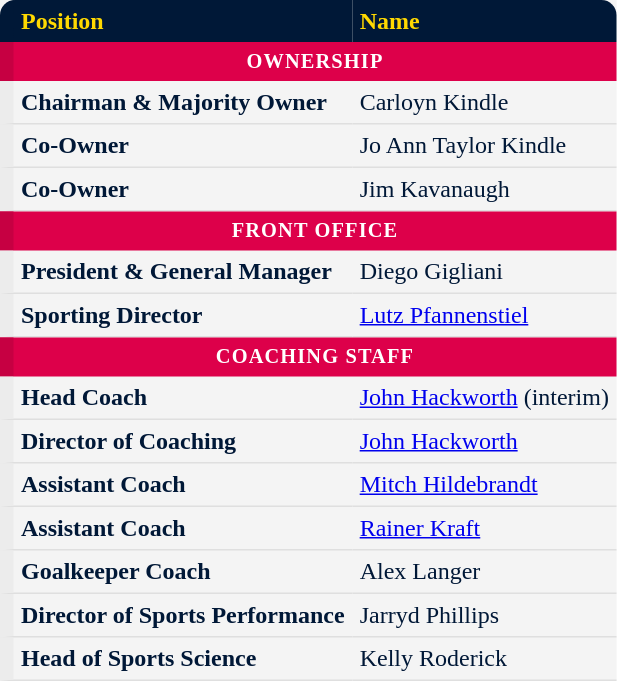<table cellpadding="5" cellspacing="0" style="display:inline-table; color:#001837; text-align:center; border: 0; background-color: #f4f4f4;">
<tr>
<th style="border: 0; border-left: 9px solid #001837; background:#001837; color:#ffd901; text-align:left;border-top-left-radius: 10px;">Position</th>
<th style="background:#001837; color:#ffd901; text-align:left; border: 0; border-top-right-radius: 10px;">Name</th>
</tr>
<tr>
<th colspan="5" style="border: 0; border-left: 9px solid #c60042; background:#DD004A; color:#ffffff;font-size: 85%; text-align:center; letter-spacing: 0.75px"><strong>OWNERSHIP</strong></th>
</tr>
<tr>
<td align="left" style="border-bottom:1px solid #dfdfdf; border-left: 9px solid #ececec"><strong>Chairman & Majority Owner</strong></td>
<td style="border-bottom:1px solid #dfdfdf; white-space: nowrap;" align="left"> Carloyn Kindle</td>
</tr>
<tr>
<td align="left" style="border-bottom:1px solid #dfdfdf; border-left: 9px solid #ececec"><strong>Co-Owner</strong></td>
<td style="border-bottom:1px solid #dfdfdf; white-space: nowrap;" align="left"> Jo Ann Taylor Kindle</td>
</tr>
<tr>
<td align="left" style="border-bottom:1px solid #dfdfdf; border-left: 9px solid #ececec"><strong>Co-Owner</strong></td>
<td style="border-bottom:1px solid #dfdfdf; white-space: nowrap;" align="left"> Jim Kavanaugh</td>
</tr>
<tr>
<th colspan="5" style="border: 0; border-left: 9px solid #c60042; background:#DD004A; color:#ffffff;font-size: 85%; text-align:center; letter-spacing: 0.75px"><strong>FRONT OFFICE</strong></th>
</tr>
<tr>
<td align="left" style="border-bottom:1px solid #dfdfdf; border-left: 9px solid #ececec"><strong>President & General Manager</strong></td>
<td style="border-bottom:1px solid #dfdfdf; white-space: nowrap;" align="left"> Diego Gigliani</td>
</tr>
<tr>
<td align="left" style="border-bottom:1px solid #dfdfdf; border-left: 9px solid #ececec"><strong>Sporting Director</strong></td>
<td style="border-bottom:1px solid #dfdfdf; white-space: nowrap;" align="left"> <a href='#'>Lutz Pfannenstiel</a></td>
</tr>
<tr>
<th colspan="5" style="border: 0; border-left: 9px solid #c60042; background:#DD004A; color:#ffffff;font-size: 85%; text-align:center; letter-spacing: 0.75px"><strong>COACHING STAFF</strong></th>
</tr>
<tr>
<td align="left" style="border-bottom:1px solid #dfdfdf; border-left: 9px solid #ececec"><strong>Head Coach</strong></td>
<td style="border-bottom:1px solid #dfdfdf; white-space: nowrap;" align="left"> <a href='#'>John Hackworth</a> (interim)</td>
</tr>
<tr>
<td align="left" style="border-bottom:1px solid #dfdfdf; border-left: 9px solid #ececec"><strong>Director of Coaching</strong></td>
<td style="border-bottom:1px solid #dfdfdf; white-space: nowrap;" align="left"> <a href='#'>John Hackworth</a></td>
</tr>
<tr>
<td align="left" style="border-bottom:1px solid #dfdfdf; border-left: 9px solid #ececec"><strong>Assistant Coach</strong></td>
<td style="border-bottom:1px solid #dfdfdf; white-space: nowrap;" align="left"> <a href='#'>Mitch Hildebrandt</a></td>
</tr>
<tr>
<td align="left" style="border-bottom:1px solid #dfdfdf; border-left: 9px solid #ececec"><strong>Assistant Coach</strong></td>
<td style="border-bottom:1px solid #dfdfdf; white-space: nowrap;" align="left"> <a href='#'>Rainer Kraft</a></td>
</tr>
<tr>
<td align="left" style="border-bottom:1px solid #dfdfdf; border-left: 9px solid #ececec"><strong>Goalkeeper Coach</strong></td>
<td style="border-bottom:1px solid #dfdfdf; white-space: nowrap;" align="left"> Alex Langer</td>
</tr>
<tr>
<td align="left" style="border-bottom:1px solid #dfdfdf; border-left: 9px solid #ececec"><strong>Director of Sports Performance</strong></td>
<td style="border-bottom:1px solid #dfdfdf; white-space: nowrap;" align="left"> Jarryd Phillips</td>
</tr>
<tr>
<td align="left" style="border-bottom:1px solid #dfdfdf; border-left: 9px solid #ececec"><strong>Head of Sports Science</strong></td>
<td style="border-bottom:1px solid #dfdfdf; white-space: nowrap;" align="left"> Kelly Roderick</td>
</tr>
</table>
